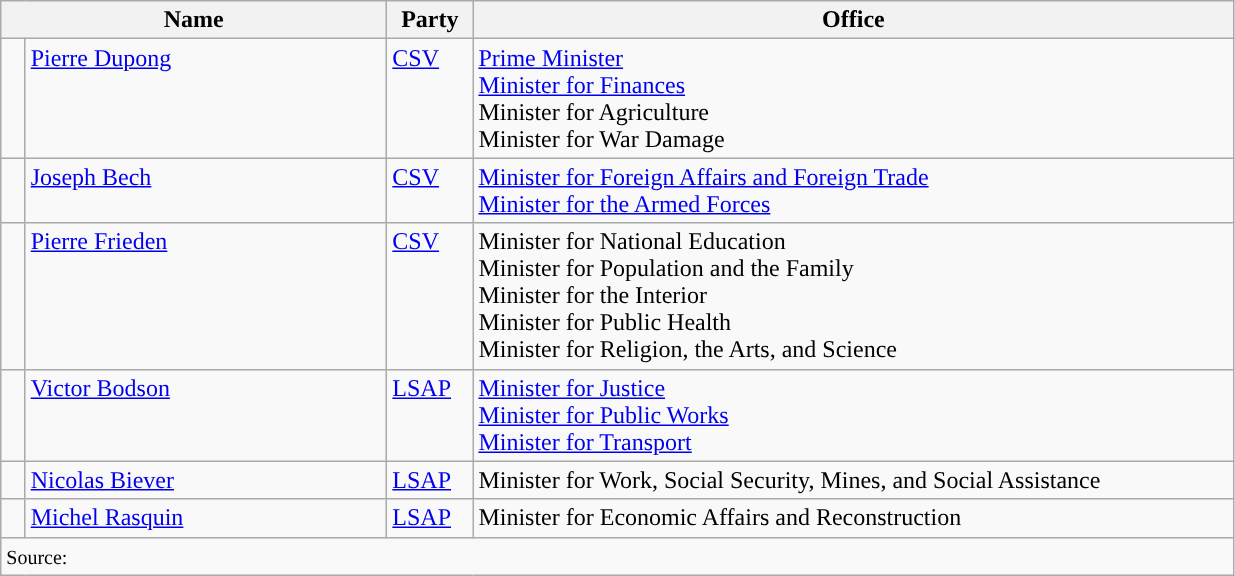<table class="wikitable">
<tr>
<th colspan=2 width=250px>Name</th>
<th width=50px>Party</th>
<th width=500px>Office</th>
</tr>
<tr>
<td style="background-color: "></td>
<td valign=top><a href='#'>Pierre Dupong</a></td>
<td valign=top><a href='#'>CSV</a></td>
<td><a href='#'>Prime Minister</a> <br> <a href='#'>Minister for Finances</a> <br> Minister for Agriculture <br> Minister for War Damage</td>
</tr>
<tr>
<td style="background-color: "></td>
<td valign=top><a href='#'>Joseph Bech</a></td>
<td valign=top><a href='#'>CSV</a></td>
<td><a href='#'>Minister for Foreign Affairs and Foreign Trade</a> <br> <a href='#'>Minister for the Armed Forces</a></td>
</tr>
<tr>
<td style="background-color: "></td>
<td valign=top><a href='#'>Pierre Frieden</a></td>
<td valign=top><a href='#'>CSV</a></td>
<td>Minister for National Education <br> Minister for Population and the Family <br> Minister for the Interior <br> Minister for Public Health <br> Minister for Religion, the Arts, and Science</td>
</tr>
<tr>
<td style="background-color: "></td>
<td valign=top><a href='#'>Victor Bodson</a></td>
<td valign=top><a href='#'>LSAP</a></td>
<td><a href='#'>Minister for Justice</a> <br> <a href='#'>Minister for Public Works</a> <br> <a href='#'>Minister for Transport</a></td>
</tr>
<tr>
<td style="background-color: "></td>
<td valign=top><a href='#'>Nicolas Biever</a></td>
<td valign=top><a href='#'>LSAP</a></td>
<td>Minister for Work, Social Security, Mines, and Social Assistance</td>
</tr>
<tr>
<td style="background-color: "></td>
<td valign=top><a href='#'>Michel Rasquin</a></td>
<td valign=top><a href='#'>LSAP</a></td>
<td>Minister for Economic Affairs and Reconstruction</td>
</tr>
<tr>
<td colspan=4><small>Source: </small></td>
</tr>
</table>
